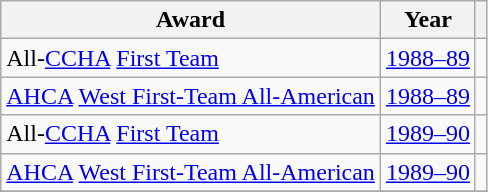<table class="wikitable">
<tr>
<th>Award</th>
<th>Year</th>
<th></th>
</tr>
<tr>
<td>All-<a href='#'>CCHA</a> <a href='#'>First Team</a></td>
<td><a href='#'>1988–89</a></td>
<td></td>
</tr>
<tr>
<td><a href='#'>AHCA</a> <a href='#'>West First-Team All-American</a></td>
<td><a href='#'>1988–89</a></td>
<td></td>
</tr>
<tr>
<td>All-<a href='#'>CCHA</a> <a href='#'>First Team</a></td>
<td><a href='#'>1989–90</a></td>
<td></td>
</tr>
<tr>
<td><a href='#'>AHCA</a> <a href='#'>West First-Team All-American</a></td>
<td><a href='#'>1989–90</a></td>
<td></td>
</tr>
<tr>
</tr>
</table>
